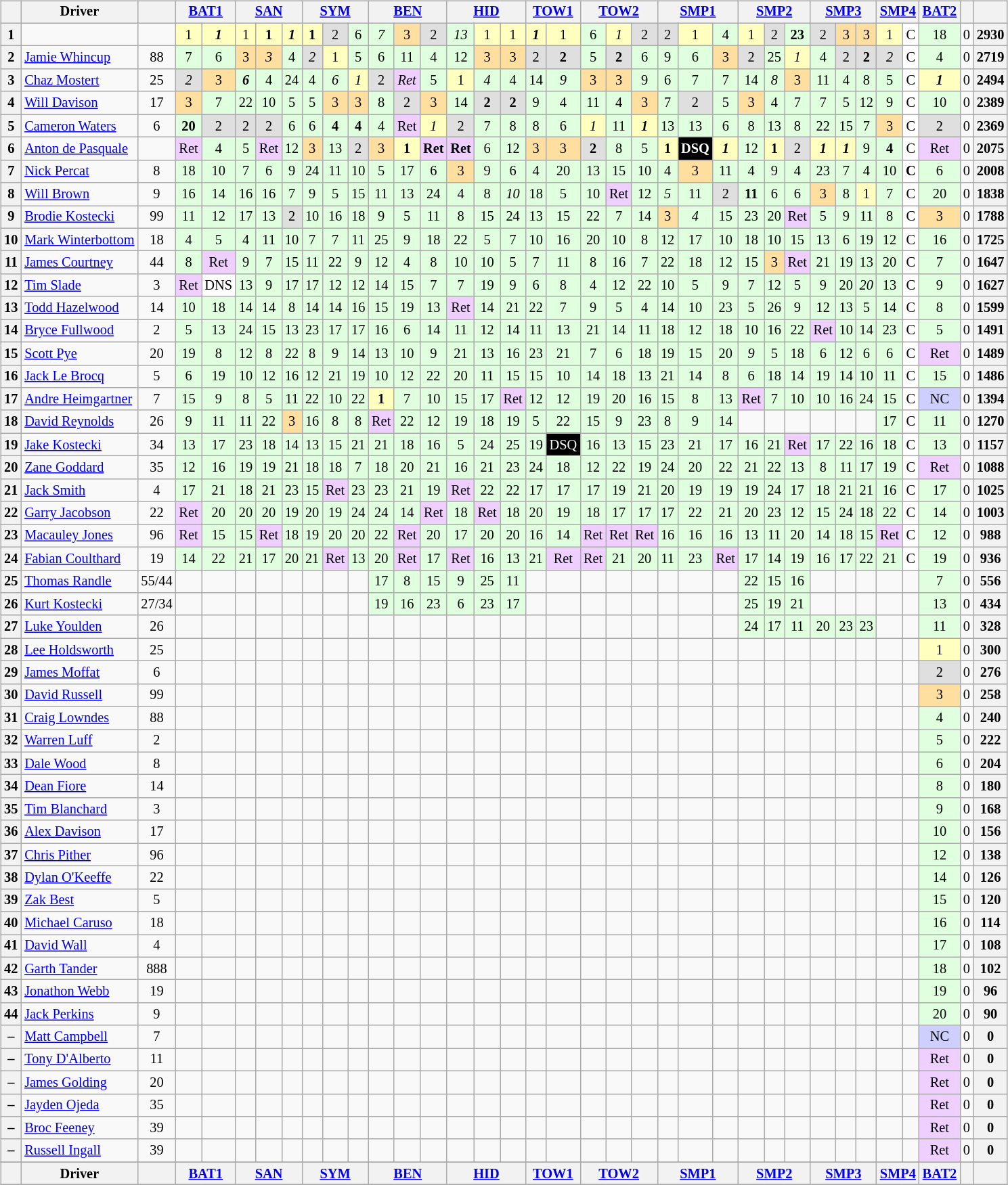<table>
<tr>
<td style="vertical-align:top; text-align:center"><br><table class="wikitable" style="font-size: 85%;">
<tr style="vertical-align:middle;">
<th style="vertical-align:middle"></th>
<th style="vertical-align:middle;background">Driver</th>
<th style="vertical-align:middle;background"></th>
<th colspan="2"><a href='#'>BAT1</a><br></th>
<th colspan="3"><a href='#'>SAN</a><br></th>
<th colspan="3"><a href='#'>SYM</a><br></th>
<th colspan="3"><a href='#'>BEN</a><br></th>
<th colspan="3"><a href='#'>HID</a><br></th>
<th colspan="2"><a href='#'>TOW1</a><br></th>
<th colspan="3"><a href='#'>TOW2</a><br></th>
<th colspan="3"><a href='#'>SMP1</a><br></th>
<th colspan="3"><a href='#'>SMP2</a><br></th>
<th colspan="3"><a href='#'>SMP3</a><br></th>
<th colspan="2"><a href='#'>SMP4</a><br></th>
<th><a href='#'>BAT2</a><br></th>
<th valign="middle"></th>
<th valign="middle"></th>
</tr>
<tr>
<th align="center">1</th>
<td style="text-align:left"></td>
<td align="center"></td>
<td style="background: #ffffbf">1</td>
<td style="background: #ffffbf"><strong><em>1</em></strong></td>
<td style="background: #ffffbf">1</td>
<td style="background: #ffffbf"><strong>1</strong></td>
<td style="background: #ffffbf"><strong><em>1</em></strong></td>
<td style="background: #ffffbf"><strong>1</strong></td>
<td style="background: #dfdfdf">2</td>
<td style="background: #dfffdf">6</td>
<td style="background: #dfffdf"><em>7</em></td>
<td style="background: #ffdf9f">3</td>
<td style="background: #dfdfdf">2</td>
<td style="background: #dfffdf"><em>13</em></td>
<td style="background: #ffffbf">1</td>
<td style="background: #ffffbf">1</td>
<td style="background: #ffffbf"><strong><em>1</em></strong></td>
<td style="background: #ffffbf">1</td>
<td style="background: #dfffdf">6</td>
<td style="background: #ffffbf"><em>1</em></td>
<td style="background: #dfdfdf">2</td>
<td style="background: #dfdfdf">2</td>
<td style="background: #ffffbf">1</td>
<td style="background: #dfffdf">4</td>
<td style="background: #ffffbf">1</td>
<td style="background: #dfdfdf">2</td>
<td style="background: #dfffdf"><strong>23</strong></td>
<td style="background: #dfdfdf">2</td>
<td style="background: #ffdf9f">3</td>
<td style="background: #ffdf9f">3</td>
<td style="background: #ffffbf">1</td>
<td style="background-color:#FFFFFF">C</td>
<td style="background: #dfffdf">18</td>
<td align="center">0</td>
<th align="center">2930</th>
</tr>
<tr>
<th align="center">2</th>
<td style="text-align:left"> <a href='#'>Jamie Whincup</a></td>
<td align="center">88</td>
<td style="background: #dfffdf">7</td>
<td style="background: #dfffdf">6</td>
<td style="background: #ffdf9f">3</td>
<td style="background: #ffdf9f"><em>3</em></td>
<td style="background: #dfffdf">4</td>
<td style="background: #dfdfdf"><em>2</em></td>
<td style="background: #ffffbf">1</td>
<td style="background: #dfffdf">5</td>
<td style="background: #dfffdf">6</td>
<td style="background: #dfffdf">11</td>
<td style="background: #dfffdf">4</td>
<td style="background: #dfffdf">12</td>
<td style="background: #ffdf9f">3</td>
<td style="background: #ffdf9f">3</td>
<td style="background: #dfdfdf">2</td>
<td style="background: #dfdfdf"><strong>2</strong></td>
<td style="background: #dfffdf">5</td>
<td style="background: #dfdfdf"><strong>2</strong></td>
<td style="background: #dfffdf">6</td>
<td style="background: #dfffdf">9</td>
<td style="background: #dfffdf">6</td>
<td style="background: #ffdf9f">3</td>
<td style="background: #dfdfdf">2</td>
<td style="background: #dfffdf">25</td>
<td style="background: #ffffbf"><em>1</em></td>
<td style="background: #dfffdf">4</td>
<td style="background: #dfdfdf">2</td>
<td style="background: #dfdfdf"><strong>2</strong></td>
<td style="background: #dfdfdf"><em>2</em></td>
<td style="background-color:#FFFFFF">C</td>
<td style="background: #dfffdf">4</td>
<td align="center">0</td>
<th align="center">2719</th>
</tr>
<tr>
<th align="center">3</th>
<td style="text-align:left"> <a href='#'>Chaz Mostert</a></td>
<td align="center">25</td>
<td style="background: #dfdfdf"><em>2</em></td>
<td style="background: #ffdf9f">3</td>
<td style="background: #dfffdf"><strong><em>6</em></strong></td>
<td style="background: #dfffdf">4</td>
<td style="background: #dfffdf">24</td>
<td style="background: #dfffdf">4</td>
<td style="background: #dfffdf"><em>6</em></td>
<td style="background: #ffffbf"><em>1</em></td>
<td style="background: #dfdfdf">2</td>
<td style="background: #efcfff"><em>Ret</em></td>
<td style="background: #dfffdf">5</td>
<td style="background: #ffffbf">1</td>
<td style="background: #dfffdf"><em>4</em></td>
<td style="background: #dfffdf">4</td>
<td style="background: #dfffdf">14</td>
<td style="background: #dfffdf"><em>9</em></td>
<td style="background: #ffdf9f">3</td>
<td style="background: #ffdf9f">3</td>
<td style="background: #dfffdf">9</td>
<td style="background: #dfffdf">6</td>
<td style="background: #dfffdf">7</td>
<td style="background: #dfffdf">7</td>
<td style="background: #dfffdf">14</td>
<td style="background: #dfffdf"><em>8</em></td>
<td style="background: #ffdf9f">3</td>
<td style="background: #dfffdf">11</td>
<td style="background: #dfffdf">4</td>
<td style="background: #dfffdf">8</td>
<td style="background: #dfffdf">5</td>
<td style="background-color:#FFFFFF">C</td>
<td style="background: #ffffbf"><strong><em>1</em></strong></td>
<td align="center">0</td>
<th align="center">2494</th>
</tr>
<tr>
<th align="center">4</th>
<td style="text-align:left"> <a href='#'>Will Davison</a></td>
<td align="center">17</td>
<td style="background: #ffdf9f">3</td>
<td style="background: #dfffdf">7</td>
<td style="background: #dfffdf">22</td>
<td style="background: #dfffdf">10</td>
<td style="background: #dfffdf">5</td>
<td style="background: #dfffdf">5</td>
<td style="background: #ffdf9f">3</td>
<td style="background: #ffdf9f">3</td>
<td style="background: #dfffdf">8</td>
<td style="background: #dfdfdf">2</td>
<td style="background: #ffdf9f">3</td>
<td style="background: #dfffdf">14</td>
<td style="background: #dfdfdf"><strong>2</strong></td>
<td style="background: #dfdfdf"><strong>2</strong></td>
<td style="background: #dfffdf">9</td>
<td style="background: #dfffdf">4</td>
<td style="background: #dfffdf">11</td>
<td style="background: #dfffdf">4</td>
<td style="background: #ffdf9f">3</td>
<td style="background: #dfffdf">7</td>
<td style="background: #dfdfdf">2</td>
<td style="background: #dfffdf">5</td>
<td style="background: #ffdf9f">3</td>
<td style="background: #dfffdf">4</td>
<td style="background: #dfffdf">7</td>
<td style="background: #dfffdf">7</td>
<td style="background: #dfffdf">5</td>
<td style="background: #dfffdf">12</td>
<td style="background: #dfffdf">9</td>
<td style="background-color:#FFFFFF">C</td>
<td style="background: #dfffdf">10</td>
<td align="center">0</td>
<th align="center">2389</th>
</tr>
<tr>
<th align="center">5</th>
<td style="text-align:left"> <a href='#'>Cameron Waters</a></td>
<td align="center">6</td>
<td style="background: #dfffdf"><strong>20</strong></td>
<td style="background: #dfdfdf">2</td>
<td style="background: #dfdfdf">2</td>
<td style="background: #dfdfdf">2</td>
<td style="background: #dfffdf">6</td>
<td style="background: #dfffdf">6</td>
<td style="background: #dfffdf"><strong>4</strong></td>
<td style="background: #dfffdf"><strong>4</strong></td>
<td style="background: #dfffdf">4</td>
<td style="background: #efcfff">Ret</td>
<td style="background: #ffffbf"><em>1</em></td>
<td style="background: #dfdfdf">2</td>
<td style="background: #dfffdf">7</td>
<td style="background: #dfffdf">8</td>
<td style="background: #dfffdf">8</td>
<td style="background: #dfffdf">6</td>
<td style="background: #ffffbf"><em>1</em></td>
<td style="background: #dfffdf">11</td>
<td style="background: #ffffbf"><strong><em>1</em></strong></td>
<td style="background: #dfffdf">13</td>
<td style="background: #dfffdf">13</td>
<td style="background: #dfffdf">6</td>
<td style="background: #dfffdf">8</td>
<td style="background: #dfffdf">13</td>
<td style="background: #dfffdf">8</td>
<td style="background: #dfffdf">22</td>
<td style="background: #dfffdf">15</td>
<td style="background: #dfffdf">7</td>
<td style="background: #ffdf9f">3</td>
<td style="background-color:#FFFFFF">C</td>
<td style="background: #dfdfdf">2</td>
<td align="center">0</td>
<th align="center">2369</th>
</tr>
<tr>
<th align="center">6</th>
<td style="text-align:left"> <a href='#'>Anton de Pasquale</a></td>
<td align="center"></td>
<td style="background: #efcfff">Ret</td>
<td style="background: #dfffdf">4</td>
<td style="background: #dfffdf">5</td>
<td style="background: #efcfff">Ret</td>
<td style="background: #dfffdf">12</td>
<td style="background: #ffdf9f">3</td>
<td style="background: #dfffdf">13</td>
<td style="background: #dfdfdf">2</td>
<td style="background: #ffdf9f">3</td>
<td style="background: #ffffbf"><strong>1</strong></td>
<td style="background: #efcfff"><strong>Ret</strong></td>
<td style="background: #efcfff"><strong>Ret</strong></td>
<td style="background: #dfffdf">6</td>
<td style="background: #dfffdf">12</td>
<td style="background: #ffdf9f">3</td>
<td style="background: #ffdf9f">3</td>
<td style="background: #dfdfdf"><strong>2</strong></td>
<td style="background: #dfffdf">8</td>
<td style="background: #dfffdf">5</td>
<td style="background: #ffffbf"><strong>1</strong></td>
<td style="background:#000000; color:white;"><strong>DSQ</strong></td>
<td style="background: #ffffbf"><strong><em>1</em></strong></td>
<td style="background: #dfffdf">12</td>
<td style="background: #ffffbf"><strong>1</strong></td>
<td style="background: #dfdfdf">2</td>
<td style="background: #ffffbf"><strong><em>1</em></strong></td>
<td style="background: #ffffbf"><strong><em>1</em></strong></td>
<td style="background: #dfffdf">9</td>
<td style="background: #dfffdf"><strong>4</strong></td>
<td style="background-color:#FFFFFF">C</td>
<td style="background: #efcfff">Ret</td>
<td align="center">0</td>
<th align="center">2075</th>
</tr>
<tr>
<th align="center">7</th>
<td style="text-align:left"> <a href='#'>Nick Percat</a></td>
<td align="center">8</td>
<td style="background: #dfffdf">18</td>
<td style="background: #dfffdf">10</td>
<td style="background: #dfffdf">7</td>
<td style="background: #dfffdf">6</td>
<td style="background: #dfffdf">9</td>
<td style="background: #dfffdf">24</td>
<td style="background: #dfffdf">11</td>
<td style="background: #dfffdf">10</td>
<td style="background: #dfffdf">5</td>
<td style="background: #dfffdf">17</td>
<td style="background: #dfffdf">6</td>
<td style="background: #ffdf9f">3</td>
<td style="background: #dfffdf">9</td>
<td style="background: #dfffdf">6</td>
<td style="background: #dfffdf">4</td>
<td style="background: #dfffdf">20</td>
<td style="background: #dfffdf">13</td>
<td style="background: #dfffdf">15</td>
<td style="background: #dfffdf">10</td>
<td style="background: #dfffdf">4</td>
<td style="background: #ffdf9f">3</td>
<td style="background: #dfffdf">11</td>
<td style="background: #dfffdf">4</td>
<td style="background: #dfffdf">9</td>
<td style="background: #dfffdf">4</td>
<td style="background: #dfffdf">23</td>
<td style="background: #dfffdf">7</td>
<td style="background: #dfffdf">4</td>
<td style="background: #dfffdf">10</td>
<td style="background-color:#FFFFFF"><strong>C</strong></td>
<td style="background: #dfffdf">6</td>
<td align="center">0</td>
<th align="center">2008</th>
</tr>
<tr>
<th align="center">8</th>
<td style="text-align:left"> <a href='#'>Will Brown</a></td>
<td align="center">9</td>
<td style="background: #dfffdf">16</td>
<td style="background: #dfffdf">14</td>
<td style="background: #dfffdf">16</td>
<td style="background: #dfffdf">16</td>
<td style="background: #dfffdf">7</td>
<td style="background: #dfffdf">9</td>
<td style="background: #dfffdf">5</td>
<td style="background: #dfffdf">15</td>
<td style="background: #dfffdf">11</td>
<td style="background: #dfffdf">13</td>
<td style="background: #dfffdf">24</td>
<td style="background: #dfffdf">4</td>
<td style="background: #dfffdf">8</td>
<td style="background: #dfffdf"><em>10</em></td>
<td style="background: #dfffdf">18</td>
<td style="background: #dfffdf">5</td>
<td style="background: #dfffdf">10</td>
<td style="background: #efcfff">Ret</td>
<td style="background: #dfffdf">12</td>
<td style="background: #dfffdf"><em>5</em></td>
<td style="background: #dfffdf">11</td>
<td style="background: #dfdfdf">2</td>
<td style="background: #dfffdf"><strong>11</strong></td>
<td style="background: #dfffdf">6</td>
<td style="background: #dfffdf">6</td>
<td style="background: #ffdf9f">3</td>
<td style="background: #dfffdf">8</td>
<td style="background: #ffffbf">1</td>
<td style="background: #dfffdf">7</td>
<td style="background-color:#FFFFFF">C</td>
<td style="background: #dfffdf">20</td>
<td align="center">0</td>
<th align="center">1838</th>
</tr>
<tr>
<th align="center">9</th>
<td style="text-align:left"> <a href='#'>Brodie Kostecki</a></td>
<td align="center">99</td>
<td style="background: #dfffdf">11</td>
<td style="background: #dfffdf">12</td>
<td style="background: #dfffdf">17</td>
<td style="background: #dfffdf">13</td>
<td style="background: #dfdfdf">2</td>
<td style="background: #dfffdf">10</td>
<td style="background: #dfffdf">16</td>
<td style="background: #dfffdf">18</td>
<td style="background: #dfffdf">9</td>
<td style="background: #dfffdf">5</td>
<td style="background: #dfffdf">11</td>
<td style="background: #dfffdf">8</td>
<td style="background: #dfffdf">15</td>
<td style="background: #dfffdf">24</td>
<td style="background: #dfffdf">13</td>
<td style="background: #dfffdf">15</td>
<td style="background: #dfffdf">22</td>
<td style="background: #dfffdf">7</td>
<td style="background: #dfffdf">14</td>
<td style="background: #ffdf9f">3</td>
<td style="background: #dfffdf"><em>4</em></td>
<td style="background: #dfffdf">15</td>
<td style="background: #dfffdf">23</td>
<td style="background: #dfffdf">20</td>
<td style="background: #efcfff">Ret</td>
<td style="background: #dfffdf">5</td>
<td style="background: #dfffdf">9</td>
<td style="background: #dfffdf">11</td>
<td style="background: #dfffdf">8</td>
<td style="background-color:#FFFFFF">C</td>
<td style="background: #ffdf9f">3</td>
<td align="center">0</td>
<th align="center">1788</th>
</tr>
<tr>
<th align="center">10</th>
<td style="text-align:left"> <a href='#'>Mark Winterbottom</a></td>
<td align="center">18</td>
<td style="background: #dfffdf">4</td>
<td style="background: #dfffdf">5</td>
<td style="background: #dfffdf">4</td>
<td style="background: #dfffdf">11</td>
<td style="background: #dfffdf">10</td>
<td style="background: #dfffdf">7</td>
<td style="background: #dfffdf">7</td>
<td style="background: #dfffdf">11</td>
<td style="background: #dfffdf">25</td>
<td style="background: #dfffdf">9</td>
<td style="background: #dfffdf">18</td>
<td style="background: #dfffdf">22</td>
<td style="background: #dfffdf">5</td>
<td style="background: #dfffdf">7</td>
<td style="background: #dfffdf">10</td>
<td style="background: #dfffdf">16</td>
<td style="background: #dfffdf">20</td>
<td style="background: #dfffdf">10</td>
<td style="background: #dfffdf">8</td>
<td style="background: #dfffdf">12</td>
<td style="background: #dfffdf">17</td>
<td style="background: #dfffdf">10</td>
<td style="background: #dfffdf">18</td>
<td style="background: #dfffdf">10</td>
<td style="background: #dfffdf">15</td>
<td style="background: #dfffdf">13</td>
<td style="background: #dfffdf">6</td>
<td style="background: #dfffdf">19</td>
<td style="background: #dfffdf">12</td>
<td style="background-color:#FFFFFF">C</td>
<td style="background: #dfffdf">16</td>
<td align="center">0</td>
<th align="center">1725</th>
</tr>
<tr>
<th align="center">11</th>
<td style="text-align:left"> <a href='#'>James Courtney</a></td>
<td align="center">44</td>
<td style="background: #dfffdf">8</td>
<td style="background: #efcfff">Ret</td>
<td style="background: #dfffdf">9</td>
<td style="background: #dfffdf">7</td>
<td style="background: #dfffdf">15</td>
<td style="background: #dfffdf">11</td>
<td style="background: #dfffdf">22</td>
<td style="background: #dfffdf">9</td>
<td style="background: #dfffdf">12</td>
<td style="background: #dfffdf">4</td>
<td style="background: #dfffdf">8</td>
<td style="background: #dfffdf">10</td>
<td style="background: #dfffdf">10</td>
<td style="background: #dfffdf">5</td>
<td style="background: #dfffdf">7</td>
<td style="background: #dfffdf">11</td>
<td style="background: #dfffdf">8</td>
<td style="background: #dfffdf">16</td>
<td style="background: #dfffdf">7</td>
<td style="background: #dfffdf">22</td>
<td style="background: #dfffdf">18</td>
<td style="background: #dfffdf">12</td>
<td style="background: #dfffdf">15</td>
<td style="background: #ffdf9f">3</td>
<td style="background: #efcfff">Ret</td>
<td style="background: #dfffdf">21</td>
<td style="background: #dfffdf">19</td>
<td style="background: #dfffdf">13</td>
<td style="background: #dfffdf">20</td>
<td style="background-color:#FFFFFF">C</td>
<td style="background: #dfffdf">7</td>
<td align="center">0</td>
<th align="center">1647</th>
</tr>
<tr>
<th align="center">12</th>
<td style="text-align:left"> <a href='#'>Tim Slade</a></td>
<td align="center">3</td>
<td style="background: #efcfff">Ret</td>
<td style="background: #ffffff">DNS</td>
<td style="background: #dfffdf">13</td>
<td style="background: #dfffdf">9</td>
<td style="background: #dfffdf">17</td>
<td style="background: #dfffdf">17</td>
<td style="background: #dfffdf">12</td>
<td style="background: #dfffdf">12</td>
<td style="background: #dfffdf">14</td>
<td style="background: #dfffdf">15</td>
<td style="background: #dfffdf">7</td>
<td style="background: #dfffdf">7</td>
<td style="background: #dfffdf">19</td>
<td style="background: #dfffdf">9</td>
<td style="background: #dfffdf">6</td>
<td style="background: #dfffdf">8</td>
<td style="background: #dfffdf">4</td>
<td style="background: #dfffdf">12</td>
<td style="background: #dfffdf">22</td>
<td style="background: #dfffdf">10</td>
<td style="background: #dfffdf">5</td>
<td style="background: #dfffdf">9</td>
<td style="background: #dfffdf">7</td>
<td style="background: #dfffdf">12</td>
<td style="background: #dfffdf">5</td>
<td style="background: #dfffdf">9</td>
<td style="background: #dfffdf">20</td>
<td style="background: #dfffdf"><em>20</em></td>
<td style="background: #dfffdf">13</td>
<td style="background-color:#FFFFFF">C</td>
<td style="background: #dfffdf">9</td>
<td align="center">0</td>
<th align="center">1627</th>
</tr>
<tr>
<th align="center">13</th>
<td style="text-align:left"> <a href='#'>Todd Hazelwood</a></td>
<td align="center">14</td>
<td style="background: #dfffdf">10</td>
<td style="background: #dfffdf">18</td>
<td style="background: #dfffdf">14</td>
<td style="background: #dfffdf">14</td>
<td style="background: #dfffdf">8</td>
<td style="background: #dfffdf">14</td>
<td style="background: #dfffdf">14</td>
<td style="background: #dfffdf">16</td>
<td style="background: #dfffdf">15</td>
<td style="background: #dfffdf">19</td>
<td style="background: #dfffdf">13</td>
<td style="background: #efcfff">Ret</td>
<td style="background: #dfffdf">14</td>
<td style="background: #dfffdf">21</td>
<td style="background: #dfffdf">22</td>
<td style="background: #dfffdf">7</td>
<td style="background: #dfffdf">9</td>
<td style="background: #dfffdf">5</td>
<td style="background: #dfffdf">4</td>
<td style="background: #dfffdf">14</td>
<td style="background: #dfffdf">10</td>
<td style="background: #dfffdf">23</td>
<td style="background: #dfffdf">5</td>
<td style="background: #dfffdf">26</td>
<td style="background: #dfffdf">9</td>
<td style="background: #dfffdf">12</td>
<td style="background: #dfffdf">13</td>
<td style="background: #dfffdf">5</td>
<td style="background: #dfffdf">14</td>
<td style="background-color:#FFFFFF">C</td>
<td style="background: #dfffdf">8</td>
<td align="center">0</td>
<th align="center">1599</th>
</tr>
<tr>
<th align="center">14</th>
<td style="text-align:left"> <a href='#'>Bryce Fullwood</a></td>
<td align="center">2</td>
<td style="background: #dfffdf">5</td>
<td style="background: #dfffdf">13</td>
<td style="background: #dfffdf">24</td>
<td style="background: #dfffdf">15</td>
<td style="background: #dfffdf">13</td>
<td style="background: #dfffdf">23</td>
<td style="background: #dfffdf">17</td>
<td style="background: #dfffdf">17</td>
<td style="background: #dfffdf">16</td>
<td style="background: #dfffdf">6</td>
<td style="background: #dfffdf">14</td>
<td style="background: #dfffdf">11</td>
<td style="background: #dfffdf">12</td>
<td style="background: #dfffdf">14</td>
<td style="background: #dfffdf">11</td>
<td style="background: #dfffdf">13</td>
<td style="background: #dfffdf">21</td>
<td style="background: #dfffdf">14</td>
<td style="background: #dfffdf">11</td>
<td style="background: #dfffdf">18</td>
<td style="background: #dfffdf">12</td>
<td style="background: #dfffdf">18</td>
<td style="background: #dfffdf">10</td>
<td style="background: #dfffdf">16</td>
<td style="background: #dfffdf">22</td>
<td style="background: #efcfff">Ret</td>
<td style="background: #dfffdf">10</td>
<td style="background: #dfffdf">14</td>
<td style="background: #dfffdf">23</td>
<td style="background-color:#FFFFFF">C</td>
<td style="background: #dfffdf">5</td>
<td align="center">0</td>
<th align="center">1491</th>
</tr>
<tr>
<th align="center">15</th>
<td style="text-align:left"> <a href='#'>Scott Pye</a></td>
<td align="center">20</td>
<td style="background: #dfffdf">19</td>
<td style="background: #dfffdf">8</td>
<td style="background: #dfffdf">12</td>
<td style="background: #dfffdf">8</td>
<td style="background: #dfffdf">22</td>
<td style="background: #dfffdf">8</td>
<td style="background: #dfffdf">9</td>
<td style="background: #dfffdf">14</td>
<td style="background: #dfffdf">13</td>
<td style="background: #dfffdf">10</td>
<td style="background: #dfffdf">9</td>
<td style="background: #dfffdf">21</td>
<td style="background: #dfffdf">13</td>
<td style="background: #dfffdf">16</td>
<td style="background: #dfffdf">23</td>
<td style="background: #dfffdf">21</td>
<td style="background: #dfffdf">7</td>
<td style="background: #dfffdf">6</td>
<td style="background: #dfffdf">18</td>
<td style="background: #dfffdf">19</td>
<td style="background: #dfffdf">15</td>
<td style="background: #dfffdf">20</td>
<td style="background: #dfffdf"><em>9</em></td>
<td style="background: #dfffdf">5</td>
<td style="background: #dfffdf">18</td>
<td style="background: #dfffdf">6</td>
<td style="background: #dfffdf">12</td>
<td style="background: #dfffdf">6</td>
<td style="background: #dfffdf">6</td>
<td style="background-color:#FFFFFF">C</td>
<td style="background: #efcfff">Ret</td>
<td align="center">0</td>
<th align="center">1489</th>
</tr>
<tr>
<th align="center">16</th>
<td style="text-align:left"> <a href='#'>Jack Le Brocq</a></td>
<td align="center">5</td>
<td style="background: #dfffdf">6</td>
<td style="background: #dfffdf">19</td>
<td style="background: #dfffdf">10</td>
<td style="background: #dfffdf">12</td>
<td style="background: #dfffdf">16</td>
<td style="background: #dfffdf">12</td>
<td style="background: #dfffdf">21</td>
<td style="background: #dfffdf">19</td>
<td style="background: #dfffdf">10</td>
<td style="background: #dfffdf">12</td>
<td style="background: #dfffdf">22</td>
<td style="background: #dfffdf">20</td>
<td style="background: #dfffdf">11</td>
<td style="background: #dfffdf">15</td>
<td style="background: #dfffdf">15</td>
<td style="background: #dfffdf">10</td>
<td style="background: #dfffdf">14</td>
<td style="background: #dfffdf">18</td>
<td style="background: #dfffdf">13</td>
<td style="background: #dfffdf">21</td>
<td style="background: #dfffdf">14</td>
<td style="background: #dfffdf">8</td>
<td style="background: #dfffdf">6</td>
<td style="background: #dfffdf">18</td>
<td style="background: #dfffdf">14</td>
<td style="background: #dfffdf">19</td>
<td style="background: #dfffdf">14</td>
<td style="background: #dfffdf">10</td>
<td style="background: #dfffdf">11</td>
<td style="background-color:#FFFFFF">C</td>
<td style="background: #dfffdf">15</td>
<td align="center">0</td>
<th align="center">1486</th>
</tr>
<tr>
<th align="center">17</th>
<td style="text-align:left"> <a href='#'>Andre Heimgartner</a></td>
<td align="center">7</td>
<td style="background: #dfffdf">15</td>
<td style="background: #dfffdf">9</td>
<td style="background: #dfffdf">8</td>
<td style="background: #dfffdf">5</td>
<td style="background: #dfffdf">11</td>
<td style="background: #dfffdf">22</td>
<td style="background: #dfffdf">10</td>
<td style="background: #dfffdf">22</td>
<td style="background: #ffffbf"><strong>1</strong></td>
<td style="background: #dfffdf">7</td>
<td style="background: #dfffdf">10</td>
<td style="background: #dfffdf">15</td>
<td style="background: #dfffdf">17</td>
<td style="background: #efcfff">Ret</td>
<td style="background: #dfffdf">12</td>
<td style="background: #dfffdf">12</td>
<td style="background: #dfffdf">19</td>
<td style="background: #dfffdf">20</td>
<td style="background: #dfffdf">16</td>
<td style="background: #dfffdf">15</td>
<td style="background: #dfffdf">8</td>
<td style="background: #dfffdf">13</td>
<td style="background: #efcfff">Ret</td>
<td style="background: #dfffdf">7</td>
<td style="background: #dfffdf">10</td>
<td style="background: #dfffdf">10</td>
<td style="background: #dfffdf">16</td>
<td style="background: #dfffdf">24</td>
<td style="background: #dfffdf">15</td>
<td style="background-color:#FFFFFF">C</td>
<td style="background: #cfcfff">NC</td>
<td align="center">0</td>
<th align="center">1394</th>
</tr>
<tr>
<th align="center">18</th>
<td style="text-align:left"> <a href='#'>David Reynolds</a></td>
<td align="center">26</td>
<td style="background: #dfffdf">9</td>
<td style="background: #dfffdf">11</td>
<td style="background: #dfffdf">11</td>
<td style="background: #dfffdf">22</td>
<td style="background: #ffdf9f">3</td>
<td style="background: #dfffdf">16</td>
<td style="background: #dfffdf">8</td>
<td style="background: #dfffdf">8</td>
<td style="background: #efcfff">Ret</td>
<td style="background: #dfffdf">22</td>
<td style="background: #dfffdf">12</td>
<td style="background: #dfffdf">19</td>
<td style="background: #dfffdf">18</td>
<td style="background: #dfffdf">19</td>
<td style="background: #dfffdf">5</td>
<td style="background: #dfffdf">22</td>
<td style="background: #dfffdf">15</td>
<td style="background: #dfffdf">9</td>
<td style="background: #dfffdf">23</td>
<td style="background: #dfffdf">8</td>
<td style="background: #dfffdf">9</td>
<td style="background: #dfffdf">14</td>
<td></td>
<td></td>
<td></td>
<td></td>
<td></td>
<td></td>
<td style="background: #dfffdf">17</td>
<td style="background-color:#FFFFFF">C</td>
<td style="background: #dfffdf">11</td>
<td align="center">0</td>
<th align="center">1270</th>
</tr>
<tr>
<th align="center">19</th>
<td style="text-align:left"> <a href='#'>Jake Kostecki</a></td>
<td align="center">34</td>
<td style="background: #dfffdf">13</td>
<td style="background: #dfffdf">17</td>
<td style="background: #dfffdf">23</td>
<td style="background: #dfffdf">18</td>
<td style="background: #dfffdf">14</td>
<td style="background: #dfffdf">13</td>
<td style="background: #dfffdf">15</td>
<td style="background: #dfffdf">21</td>
<td style="background: #dfffdf">21</td>
<td style="background: #dfffdf">18</td>
<td style="background: #dfffdf">16</td>
<td style="background: #dfffdf">5</td>
<td style="background: #dfffdf">24</td>
<td style="background: #dfffdf">25</td>
<td style="background: #dfffdf">19</td>
<td style="background:#000000; color:white;">DSQ</td>
<td style="background: #dfffdf">16</td>
<td style="background: #dfffdf">13</td>
<td style="background: #dfffdf">15</td>
<td style="background: #dfffdf">23</td>
<td style="background: #dfffdf">21</td>
<td style="background: #dfffdf">17</td>
<td style="background: #dfffdf">16</td>
<td style="background: #dfffdf">21</td>
<td style="background: #efcfff">Ret</td>
<td style="background: #dfffdf">17</td>
<td style="background: #dfffdf">22</td>
<td style="background: #dfffdf">16</td>
<td style="background: #dfffdf">18</td>
<td style="background-color:#FFFFFF">C</td>
<td style="background: #dfffdf">13</td>
<td align="center">0</td>
<th align="center">1157</th>
</tr>
<tr>
<th align="center">20</th>
<td style="text-align:left"> <a href='#'>Zane Goddard</a></td>
<td align="center">35</td>
<td style="background: #dfffdf">12</td>
<td style="background: #dfffdf">16</td>
<td style="background: #dfffdf">19</td>
<td style="background: #dfffdf">19</td>
<td style="background: #dfffdf">21</td>
<td style="background: #dfffdf">18</td>
<td style="background: #dfffdf">18</td>
<td style="background: #dfffdf">7</td>
<td style="background: #dfffdf">18</td>
<td style="background: #dfffdf">20</td>
<td style="background: #dfffdf">21</td>
<td style="background: #dfffdf">16</td>
<td style="background: #dfffdf">21</td>
<td style="background: #dfffdf">23</td>
<td style="background: #dfffdf">24</td>
<td style="background: #dfffdf">18</td>
<td style="background: #dfffdf">12</td>
<td style="background: #dfffdf">22</td>
<td style="background: #dfffdf">19</td>
<td style="background: #dfffdf">24</td>
<td style="background: #dfffdf">20</td>
<td style="background: #dfffdf">22</td>
<td style="background: #dfffdf">21</td>
<td style="background: #dfffdf">22</td>
<td style="background: #dfffdf">13</td>
<td style="background: #dfffdf">8</td>
<td style="background: #dfffdf">11</td>
<td style="background: #dfffdf">17</td>
<td style="background: #dfffdf">19</td>
<td style="background-color:#FFFFFF">C</td>
<td style="background: #efcfff">Ret</td>
<td align="center">0</td>
<th align="center">1088</th>
</tr>
<tr>
<th align="center">21</th>
<td style="text-align:left"> <a href='#'>Jack Smith</a></td>
<td align="center">4</td>
<td style="background: #dfffdf">17</td>
<td style="background: #dfffdf">21</td>
<td style="background: #dfffdf">18</td>
<td style="background: #dfffdf">21</td>
<td style="background: #dfffdf">23</td>
<td style="background: #dfffdf">15</td>
<td style="background: #efcfff">Ret</td>
<td style="background: #dfffdf">23</td>
<td style="background: #dfffdf">23</td>
<td style="background: #dfffdf">21</td>
<td style="background: #dfffdf">19</td>
<td style="background: #efcfff">Ret</td>
<td style="background: #dfffdf">22</td>
<td style="background: #dfffdf">22</td>
<td style="background: #dfffdf">17</td>
<td style="background: #dfffdf">17</td>
<td style="background: #dfffdf">17</td>
<td style="background: #dfffdf">19</td>
<td style="background: #dfffdf">21</td>
<td style="background: #dfffdf">20</td>
<td style="background: #dfffdf">19</td>
<td style="background: #dfffdf">19</td>
<td style="background: #dfffdf">19</td>
<td style="background: #dfffdf">24</td>
<td style="background: #dfffdf">17</td>
<td style="background: #dfffdf">18</td>
<td style="background: #dfffdf">21</td>
<td style="background: #dfffdf">21</td>
<td style="background: #dfffdf">16</td>
<td style="background-color:#FFFFFF">C</td>
<td style="background: #dfffdf">17</td>
<td align="center">0</td>
<th align="center">1025</th>
</tr>
<tr>
<th align="center">22</th>
<td style="text-align:left"> <a href='#'>Garry Jacobson</a></td>
<td align="center">22</td>
<td style="background: #efcfff">Ret</td>
<td style="background: #dfffdf">20</td>
<td style="background: #dfffdf">20</td>
<td style="background: #dfffdf">20</td>
<td style="background: #dfffdf">19</td>
<td style="background: #dfffdf">20</td>
<td style="background: #dfffdf">19</td>
<td style="background: #dfffdf">24</td>
<td style="background: #dfffdf">24</td>
<td style="background: #dfffdf">14</td>
<td style="background: #efcfff">Ret</td>
<td style="background: #dfffdf">18</td>
<td style="background: #efcfff">Ret</td>
<td style="background: #dfffdf">18</td>
<td style="background: #dfffdf">20</td>
<td style="background: #dfffdf">19</td>
<td style="background: #dfffdf">18</td>
<td style="background: #dfffdf">17</td>
<td style="background: #dfffdf">17</td>
<td style="background: #dfffdf">17</td>
<td style="background: #dfffdf">22</td>
<td style="background: #dfffdf">21</td>
<td style="background: #dfffdf">20</td>
<td style="background: #dfffdf">23</td>
<td style="background: #dfffdf">12</td>
<td style="background: #dfffdf">15</td>
<td style="background: #dfffdf">24</td>
<td style="background: #dfffdf">18</td>
<td style="background: #dfffdf">22</td>
<td style="background-color:#FFFFFF">C</td>
<td style="background: #dfffdf">14</td>
<td align="center">0</td>
<th align="center">1003</th>
</tr>
<tr>
<th align="center">23</th>
<td style="text-align:left"> <a href='#'>Macauley Jones</a></td>
<td align="center">96</td>
<td style="background: #efcfff">Ret</td>
<td style="background: #dfffdf">15</td>
<td style="background: #dfffdf">15</td>
<td style="background: #efcfff">Ret</td>
<td style="background: #dfffdf">18</td>
<td style="background: #dfffdf">19</td>
<td style="background: #dfffdf">20</td>
<td style="background: #dfffdf">20</td>
<td style="background: #dfffdf">22</td>
<td style="background: #efcfff">Ret</td>
<td style="background: #dfffdf">20</td>
<td style="background: #dfffdf">17</td>
<td style="background: #dfffdf">20</td>
<td style="background: #dfffdf">20</td>
<td style="background: #dfffdf">16</td>
<td style="background: #dfffdf">14</td>
<td style="background: #efcfff">Ret</td>
<td style="background: #efcfff">Ret</td>
<td style="background: #efcfff">Ret</td>
<td style="background: #dfffdf">16</td>
<td style="background: #dfffdf">16</td>
<td style="background: #dfffdf">16</td>
<td style="background: #dfffdf">13</td>
<td style="background: #dfffdf">11</td>
<td style="background: #dfffdf">20</td>
<td style="background: #dfffdf">14</td>
<td style="background: #dfffdf">18</td>
<td style="background: #dfffdf">15</td>
<td style="background: #efcfff">Ret</td>
<td style="background-color:#FFFFFF">C</td>
<td style="background: #dfffdf">12</td>
<td align="center">0</td>
<th align="center">988</th>
</tr>
<tr>
<th align="center">24</th>
<td style="text-align:left"> <a href='#'>Fabian Coulthard</a></td>
<td align="center">19</td>
<td style="background: #dfffdf">14</td>
<td style="background: #dfffdf">22</td>
<td style="background: #dfffdf">21</td>
<td style="background: #dfffdf">17</td>
<td style="background: #dfffdf">20</td>
<td style="background: #dfffdf">21</td>
<td style="background: #efcfff">Ret</td>
<td style="background: #dfffdf">13</td>
<td style="background: #dfffdf">20</td>
<td style="background: #efcfff">Ret</td>
<td style="background: #dfffdf">17</td>
<td style="background: #efcfff">Ret</td>
<td style="background: #dfffdf">16</td>
<td style="background: #dfffdf">13</td>
<td style="background: #dfffdf">21</td>
<td style="background: #efcfff">Ret</td>
<td style="background: #efcfff">Ret</td>
<td style="background: #dfffdf">21</td>
<td style="background: #dfffdf">20</td>
<td style="background: #dfffdf">11</td>
<td style="background: #dfffdf">23</td>
<td style="background: #efcfff">Ret</td>
<td style="background: #dfffdf">17</td>
<td style="background: #dfffdf">14</td>
<td style="background: #dfffdf">19</td>
<td style="background: #dfffdf">16</td>
<td style="background: #dfffdf">17</td>
<td style="background: #dfffdf">22</td>
<td style="background: #dfffdf">21</td>
<td style="background-color:#FFFFFF">C</td>
<td style="background: #dfffdf">19</td>
<td align="center">0</td>
<th align="center">936</th>
</tr>
<tr>
<th align="center">25</th>
<td style="text-align:left"> <a href='#'>Thomas Randle</a></td>
<td align="center">55/44</td>
<td></td>
<td></td>
<td></td>
<td></td>
<td></td>
<td></td>
<td></td>
<td></td>
<td style="background: #dfffdf">17</td>
<td style="background: #dfffdf">8</td>
<td style="background: #dfffdf">15</td>
<td style="background: #dfffdf">9</td>
<td style="background: #dfffdf">25</td>
<td style="background: #dfffdf">11</td>
<td></td>
<td></td>
<td></td>
<td></td>
<td></td>
<td></td>
<td></td>
<td></td>
<td style="background: #dfffdf">22</td>
<td style="background: #dfffdf">15</td>
<td style="background: #dfffdf">16</td>
<td></td>
<td></td>
<td></td>
<td></td>
<td></td>
<td style="background: #dfffdf">7</td>
<td align="center">0</td>
<th align="center">556</th>
</tr>
<tr>
<th align="center">26</th>
<td style="text-align:left"> <a href='#'>Kurt Kostecki</a></td>
<td align="center">27/34</td>
<td></td>
<td></td>
<td></td>
<td></td>
<td></td>
<td></td>
<td></td>
<td></td>
<td style="background: #dfffdf">19</td>
<td style="background: #dfffdf">16</td>
<td style="background: #dfffdf">23</td>
<td style="background: #dfffdf">6</td>
<td style="background: #dfffdf">23</td>
<td style="background: #dfffdf">17</td>
<td></td>
<td></td>
<td></td>
<td></td>
<td></td>
<td></td>
<td></td>
<td></td>
<td style="background: #dfffdf">25</td>
<td style="background: #dfffdf">19</td>
<td style="background: #dfffdf">21</td>
<td></td>
<td></td>
<td></td>
<td></td>
<td></td>
<td style="background: #dfffdf">13</td>
<td align="center">0</td>
<th align="center">434</th>
</tr>
<tr>
<th align="center">27</th>
<td style="text-align:left"> <a href='#'>Luke Youlden</a></td>
<td align="center">26</td>
<td></td>
<td></td>
<td></td>
<td></td>
<td></td>
<td></td>
<td></td>
<td></td>
<td></td>
<td></td>
<td></td>
<td></td>
<td></td>
<td></td>
<td></td>
<td></td>
<td></td>
<td></td>
<td></td>
<td></td>
<td></td>
<td></td>
<td style="background: #dfffdf">24</td>
<td style="background: #dfffdf">17</td>
<td style="background: #dfffdf">11</td>
<td style="background: #dfffdf">20</td>
<td style="background: #dfffdf">23</td>
<td style="background: #dfffdf">23</td>
<td></td>
<td></td>
<td style="background: #dfffdf">11</td>
<td align="center">0</td>
<th align="center">328</th>
</tr>
<tr>
<th align="center">28</th>
<td style="text-align:left"> <a href='#'>Lee Holdsworth</a></td>
<td align="center">25</td>
<td></td>
<td></td>
<td></td>
<td></td>
<td></td>
<td></td>
<td></td>
<td></td>
<td></td>
<td></td>
<td></td>
<td></td>
<td></td>
<td></td>
<td></td>
<td></td>
<td></td>
<td></td>
<td></td>
<td></td>
<td></td>
<td></td>
<td></td>
<td></td>
<td></td>
<td></td>
<td></td>
<td></td>
<td></td>
<td></td>
<td style="background: #ffffbf">1</td>
<td align="center">0</td>
<th align="center">300</th>
</tr>
<tr>
<th align="center">29</th>
<td style="text-align:left"> <a href='#'>James Moffat</a></td>
<td align="center">6</td>
<td></td>
<td></td>
<td></td>
<td></td>
<td></td>
<td></td>
<td></td>
<td></td>
<td></td>
<td></td>
<td></td>
<td></td>
<td></td>
<td></td>
<td></td>
<td></td>
<td></td>
<td></td>
<td></td>
<td></td>
<td></td>
<td></td>
<td></td>
<td></td>
<td></td>
<td></td>
<td></td>
<td></td>
<td></td>
<td></td>
<td style="background: #dfdfdf">2</td>
<td align="center">0</td>
<th align="center">276</th>
</tr>
<tr>
<th align="center">30</th>
<td style="text-align:left"> <a href='#'>David Russell</a></td>
<td align="center">99</td>
<td></td>
<td></td>
<td></td>
<td></td>
<td></td>
<td></td>
<td></td>
<td></td>
<td></td>
<td></td>
<td></td>
<td></td>
<td></td>
<td></td>
<td></td>
<td></td>
<td></td>
<td></td>
<td></td>
<td></td>
<td></td>
<td></td>
<td></td>
<td></td>
<td></td>
<td></td>
<td></td>
<td></td>
<td></td>
<td></td>
<td style="background: #ffdf9f">3</td>
<td align="center">0</td>
<th align="center">258</th>
</tr>
<tr>
<th align="center">31</th>
<td style="text-align:left"> <a href='#'>Craig Lowndes</a></td>
<td align="center">88</td>
<td></td>
<td></td>
<td></td>
<td></td>
<td></td>
<td></td>
<td></td>
<td></td>
<td></td>
<td></td>
<td></td>
<td></td>
<td></td>
<td></td>
<td></td>
<td></td>
<td></td>
<td></td>
<td></td>
<td></td>
<td></td>
<td></td>
<td></td>
<td></td>
<td></td>
<td></td>
<td></td>
<td></td>
<td></td>
<td></td>
<td style="background: #dfffdf">4</td>
<td align="center">0</td>
<th align="center">240</th>
</tr>
<tr>
<th align="center">32</th>
<td style="text-align:left"> <a href='#'>Warren Luff</a></td>
<td align="center">2</td>
<td></td>
<td></td>
<td></td>
<td></td>
<td></td>
<td></td>
<td></td>
<td></td>
<td></td>
<td></td>
<td></td>
<td></td>
<td></td>
<td></td>
<td></td>
<td></td>
<td></td>
<td></td>
<td></td>
<td></td>
<td></td>
<td></td>
<td></td>
<td></td>
<td></td>
<td></td>
<td></td>
<td></td>
<td></td>
<td></td>
<td style="background: #dfffdf">5</td>
<td align="center">0</td>
<th align="center">222</th>
</tr>
<tr>
<th align="center">33</th>
<td style="text-align:left"> <a href='#'>Dale Wood</a></td>
<td align="center">8</td>
<td></td>
<td></td>
<td></td>
<td></td>
<td></td>
<td></td>
<td></td>
<td></td>
<td></td>
<td></td>
<td></td>
<td></td>
<td></td>
<td></td>
<td></td>
<td></td>
<td></td>
<td></td>
<td></td>
<td></td>
<td></td>
<td></td>
<td></td>
<td></td>
<td></td>
<td></td>
<td></td>
<td></td>
<td></td>
<td></td>
<td style="background: #dfffdf">6</td>
<td align="center">0</td>
<th align="center">204</th>
</tr>
<tr>
<th align="center">34</th>
<td style="text-align:left"> <a href='#'>Dean Fiore</a></td>
<td align="center">14</td>
<td></td>
<td></td>
<td></td>
<td></td>
<td></td>
<td></td>
<td></td>
<td></td>
<td></td>
<td></td>
<td></td>
<td></td>
<td></td>
<td></td>
<td></td>
<td></td>
<td></td>
<td></td>
<td></td>
<td></td>
<td></td>
<td></td>
<td></td>
<td></td>
<td></td>
<td></td>
<td></td>
<td></td>
<td></td>
<td></td>
<td style="background: #dfffdf">8</td>
<td align="center">0</td>
<th align="center">180</th>
</tr>
<tr>
<th align="center">35</th>
<td style="text-align:left"> <a href='#'>Tim Blanchard</a></td>
<td align="center">3</td>
<td></td>
<td></td>
<td></td>
<td></td>
<td></td>
<td></td>
<td></td>
<td></td>
<td></td>
<td></td>
<td></td>
<td></td>
<td></td>
<td></td>
<td></td>
<td></td>
<td></td>
<td></td>
<td></td>
<td></td>
<td></td>
<td></td>
<td></td>
<td></td>
<td></td>
<td></td>
<td></td>
<td></td>
<td></td>
<td></td>
<td style="background: #dfffdf">9</td>
<td align="center">0</td>
<th align="center">168</th>
</tr>
<tr>
<th align="center">36</th>
<td style="text-align:left"> <a href='#'>Alex Davison</a></td>
<td align="center">17</td>
<td></td>
<td></td>
<td></td>
<td></td>
<td></td>
<td></td>
<td></td>
<td></td>
<td></td>
<td></td>
<td></td>
<td></td>
<td></td>
<td></td>
<td></td>
<td></td>
<td></td>
<td></td>
<td></td>
<td></td>
<td></td>
<td></td>
<td></td>
<td></td>
<td></td>
<td></td>
<td></td>
<td></td>
<td></td>
<td></td>
<td style="background: #dfffdf">10</td>
<td align="center">0</td>
<th align="center">156</th>
</tr>
<tr>
<th align="center">37</th>
<td style="text-align:left"> <a href='#'>Chris Pither</a></td>
<td align="center">96</td>
<td></td>
<td></td>
<td></td>
<td></td>
<td></td>
<td></td>
<td></td>
<td></td>
<td></td>
<td></td>
<td></td>
<td></td>
<td></td>
<td></td>
<td></td>
<td></td>
<td></td>
<td></td>
<td></td>
<td></td>
<td></td>
<td></td>
<td></td>
<td></td>
<td></td>
<td></td>
<td></td>
<td></td>
<td></td>
<td></td>
<td style="background: #dfffdf">12</td>
<td align="center">0</td>
<th align="center">138</th>
</tr>
<tr>
<th align="center">38</th>
<td style="text-align:left"> <a href='#'>Dylan O'Keeffe</a></td>
<td align="center">22</td>
<td></td>
<td></td>
<td></td>
<td></td>
<td></td>
<td></td>
<td></td>
<td></td>
<td></td>
<td></td>
<td></td>
<td></td>
<td></td>
<td></td>
<td></td>
<td></td>
<td></td>
<td></td>
<td></td>
<td></td>
<td></td>
<td></td>
<td></td>
<td></td>
<td></td>
<td></td>
<td></td>
<td></td>
<td></td>
<td></td>
<td style="background: #dfffdf">14</td>
<td align="center">0</td>
<th align="center">126</th>
</tr>
<tr>
<th align="center">39</th>
<td style="text-align:left"> <a href='#'>Zak Best</a></td>
<td align="center">5</td>
<td></td>
<td></td>
<td></td>
<td></td>
<td></td>
<td></td>
<td></td>
<td></td>
<td></td>
<td></td>
<td></td>
<td></td>
<td></td>
<td></td>
<td></td>
<td></td>
<td></td>
<td></td>
<td></td>
<td></td>
<td></td>
<td></td>
<td></td>
<td></td>
<td></td>
<td></td>
<td></td>
<td></td>
<td></td>
<td></td>
<td style="background: #dfffdf">15</td>
<td align="center">0</td>
<th align="center">120</th>
</tr>
<tr>
<th align="center">40</th>
<td style="text-align:left"> <a href='#'>Michael Caruso</a></td>
<td align="center">18</td>
<td></td>
<td></td>
<td></td>
<td></td>
<td></td>
<td></td>
<td></td>
<td></td>
<td></td>
<td></td>
<td></td>
<td></td>
<td></td>
<td></td>
<td></td>
<td></td>
<td></td>
<td></td>
<td></td>
<td></td>
<td></td>
<td></td>
<td></td>
<td></td>
<td></td>
<td></td>
<td></td>
<td></td>
<td></td>
<td></td>
<td style="background: #dfffdf">16</td>
<td align="center">0</td>
<th align="center">114</th>
</tr>
<tr>
<th align="center">41</th>
<td style="text-align:left"> <a href='#'>David Wall</a></td>
<td align="center">4</td>
<td></td>
<td></td>
<td></td>
<td></td>
<td></td>
<td></td>
<td></td>
<td></td>
<td></td>
<td></td>
<td></td>
<td></td>
<td></td>
<td></td>
<td></td>
<td></td>
<td></td>
<td></td>
<td></td>
<td></td>
<td></td>
<td></td>
<td></td>
<td></td>
<td></td>
<td></td>
<td></td>
<td></td>
<td></td>
<td></td>
<td style="background: #dfffdf">17</td>
<td align="center">0</td>
<th align="center">108</th>
</tr>
<tr>
<th align="center">42</th>
<td style="text-align:left"> <a href='#'>Garth Tander</a></td>
<td align="center">888</td>
<td></td>
<td></td>
<td></td>
<td></td>
<td></td>
<td></td>
<td></td>
<td></td>
<td></td>
<td></td>
<td></td>
<td></td>
<td></td>
<td></td>
<td></td>
<td></td>
<td></td>
<td></td>
<td></td>
<td></td>
<td></td>
<td></td>
<td></td>
<td></td>
<td></td>
<td></td>
<td></td>
<td></td>
<td></td>
<td></td>
<td style="background: #dfffdf">18</td>
<td align="center">0</td>
<th align="center">102</th>
</tr>
<tr>
<th align="center">43</th>
<td style="text-align:left"> <a href='#'>Jonathon Webb</a></td>
<td align="center">19</td>
<td></td>
<td></td>
<td></td>
<td></td>
<td></td>
<td></td>
<td></td>
<td></td>
<td></td>
<td></td>
<td></td>
<td></td>
<td></td>
<td></td>
<td></td>
<td></td>
<td></td>
<td></td>
<td></td>
<td></td>
<td></td>
<td></td>
<td></td>
<td></td>
<td></td>
<td></td>
<td></td>
<td></td>
<td></td>
<td></td>
<td style="background: #dfffdf">19</td>
<td align="center">0</td>
<th align="center">96</th>
</tr>
<tr>
<th align="center">44</th>
<td style="text-align:left"> <a href='#'>Jack Perkins</a></td>
<td align="center">9</td>
<td></td>
<td></td>
<td></td>
<td></td>
<td></td>
<td></td>
<td></td>
<td></td>
<td></td>
<td></td>
<td></td>
<td></td>
<td></td>
<td></td>
<td></td>
<td></td>
<td></td>
<td></td>
<td></td>
<td></td>
<td></td>
<td></td>
<td></td>
<td></td>
<td></td>
<td></td>
<td></td>
<td></td>
<td></td>
<td></td>
<td style="background: #dfffdf">20</td>
<td align="center">0</td>
<th align="center">90</th>
</tr>
<tr>
<th align="center">–</th>
<td style="text-align:left"> <a href='#'>Matt Campbell</a></td>
<td align="center">7</td>
<td></td>
<td></td>
<td></td>
<td></td>
<td></td>
<td></td>
<td></td>
<td></td>
<td></td>
<td></td>
<td></td>
<td></td>
<td></td>
<td></td>
<td></td>
<td></td>
<td></td>
<td></td>
<td></td>
<td></td>
<td></td>
<td></td>
<td></td>
<td></td>
<td></td>
<td></td>
<td></td>
<td></td>
<td></td>
<td></td>
<td style="background: #cfcfff">NC</td>
<td align="center">0</td>
<th align="center">0</th>
</tr>
<tr>
<th align="center">–</th>
<td style="text-align:left"> <a href='#'>Tony D'Alberto</a></td>
<td align="center">11</td>
<td></td>
<td></td>
<td></td>
<td></td>
<td></td>
<td></td>
<td></td>
<td></td>
<td></td>
<td></td>
<td></td>
<td></td>
<td></td>
<td></td>
<td></td>
<td></td>
<td></td>
<td></td>
<td></td>
<td></td>
<td></td>
<td></td>
<td></td>
<td></td>
<td></td>
<td></td>
<td></td>
<td></td>
<td></td>
<td></td>
<td style="background: #efcfff">Ret</td>
<td align="center">0</td>
<th align="center">0</th>
</tr>
<tr>
<th align="center">–</th>
<td style="text-align:left"> <a href='#'>James Golding</a></td>
<td align="center">20</td>
<td></td>
<td></td>
<td></td>
<td></td>
<td></td>
<td></td>
<td></td>
<td></td>
<td></td>
<td></td>
<td></td>
<td></td>
<td></td>
<td></td>
<td></td>
<td></td>
<td></td>
<td></td>
<td></td>
<td></td>
<td></td>
<td></td>
<td></td>
<td></td>
<td></td>
<td></td>
<td></td>
<td></td>
<td></td>
<td></td>
<td style="background: #efcfff">Ret</td>
<td align="center">0</td>
<th align="center">0</th>
</tr>
<tr>
<th align="center">–</th>
<td style="text-align:left"> <a href='#'>Jayden Ojeda</a></td>
<td align="center">35</td>
<td></td>
<td></td>
<td></td>
<td></td>
<td></td>
<td></td>
<td></td>
<td></td>
<td></td>
<td></td>
<td></td>
<td></td>
<td></td>
<td></td>
<td></td>
<td></td>
<td></td>
<td></td>
<td></td>
<td></td>
<td></td>
<td></td>
<td></td>
<td></td>
<td></td>
<td></td>
<td></td>
<td></td>
<td></td>
<td></td>
<td style="background: #efcfff">Ret</td>
<td align="center">0</td>
<th align="center">0</th>
</tr>
<tr>
<th align="center">–</th>
<td style="text-align:left"> <a href='#'>Broc Feeney</a></td>
<td align="center">39</td>
<td></td>
<td></td>
<td></td>
<td></td>
<td></td>
<td></td>
<td></td>
<td></td>
<td></td>
<td></td>
<td></td>
<td></td>
<td></td>
<td></td>
<td></td>
<td></td>
<td></td>
<td></td>
<td></td>
<td></td>
<td></td>
<td></td>
<td></td>
<td></td>
<td></td>
<td></td>
<td></td>
<td></td>
<td></td>
<td></td>
<td style="background: #efcfff">Ret</td>
<td align="center">0</td>
<th align="center">0</th>
</tr>
<tr>
<th align="center">–</th>
<td style="text-align:left"> <a href='#'>Russell Ingall</a></td>
<td align="center">39</td>
<td></td>
<td></td>
<td></td>
<td></td>
<td></td>
<td></td>
<td></td>
<td></td>
<td></td>
<td></td>
<td></td>
<td></td>
<td></td>
<td></td>
<td></td>
<td></td>
<td></td>
<td></td>
<td></td>
<td></td>
<td></td>
<td></td>
<td></td>
<td></td>
<td></td>
<td></td>
<td></td>
<td></td>
<td></td>
<td></td>
<td style="background: #efcfff">Ret</td>
<td align="center">0</td>
<th align="center">0</th>
</tr>
<tr>
</tr>
<tr style="vertical-align:middle;">
<th style="vertical-align:middle"></th>
<th style="vertical-align:middle;background">Driver</th>
<th style="vertical-align:middle;background"></th>
<th colspan="2"><a href='#'>BAT1</a><br></th>
<th colspan="3"><a href='#'>SAN</a><br></th>
<th colspan="3"><a href='#'>SYM</a><br></th>
<th colspan="3"><a href='#'>BEN</a><br></th>
<th colspan="3"><a href='#'>HID</a><br></th>
<th colspan="2"><a href='#'>TOW1</a><br></th>
<th colspan="3"><a href='#'>TOW2</a><br></th>
<th colspan="3"><a href='#'>SMP1</a><br></th>
<th colspan="3"><a href='#'>SMP2</a><br></th>
<th colspan="3"><a href='#'>SMP3</a><br></th>
<th colspan="2"><a href='#'>SMP4</a><br></th>
<th><a href='#'>BAT2</a><br></th>
<th valign="middle"></th>
<th valign="middle"></th>
</tr>
<tr>
</tr>
</table>
</td>
<td style="vertical-align:top;"><br></td>
</tr>
</table>
